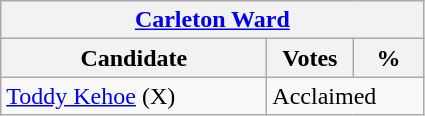<table class="wikitable">
<tr>
<th colspan="3"><a href='#'>Carleton Ward</a></th>
</tr>
<tr>
<th style="width: 170px">Candidate</th>
<th style="width: 50px">Votes</th>
<th style="width: 40px">%</th>
</tr>
<tr>
<td><a href='#'>Toddy Kehoe</a> (X)</td>
<td colspan="2">Acclaimed</td>
</tr>
</table>
